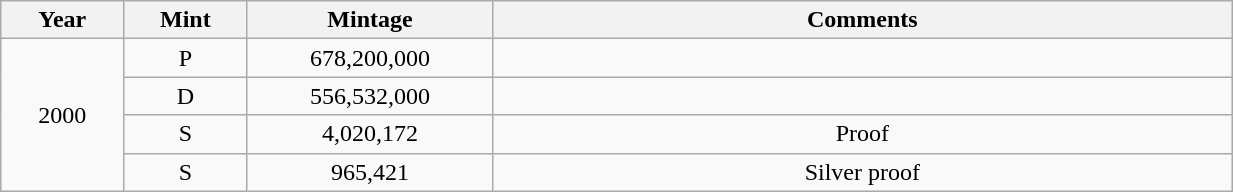<table class="wikitable sortable" style="min-width:65%; text-align:center;">
<tr>
<th width="10%">Year</th>
<th width="10%">Mint</th>
<th width="20%">Mintage</th>
<th width="60%">Comments</th>
</tr>
<tr>
<td rowspan="4">2000</td>
<td>P</td>
<td>678,200,000</td>
<td></td>
</tr>
<tr>
<td>D</td>
<td>556,532,000</td>
<td></td>
</tr>
<tr>
<td>S</td>
<td>4,020,172</td>
<td>Proof</td>
</tr>
<tr>
<td>S</td>
<td>965,421</td>
<td>Silver proof</td>
</tr>
</table>
